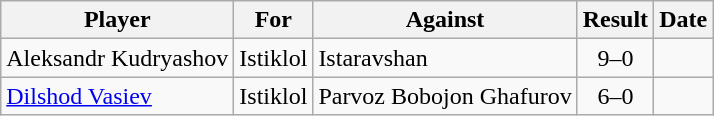<table class="wikitable sortable">
<tr>
<th>Player</th>
<th>For</th>
<th>Against</th>
<th style="text-align:center">Result</th>
<th>Date</th>
</tr>
<tr>
<td> Aleksandr Kudryashov</td>
<td>Istiklol</td>
<td>Istaravshan</td>
<td style="text-align:center;">9–0</td>
<td></td>
</tr>
<tr>
<td> <a href='#'>Dilshod Vasiev</a></td>
<td>Istiklol</td>
<td>Parvoz Bobojon Ghafurov</td>
<td style="text-align:center;">6–0</td>
<td></td>
</tr>
</table>
